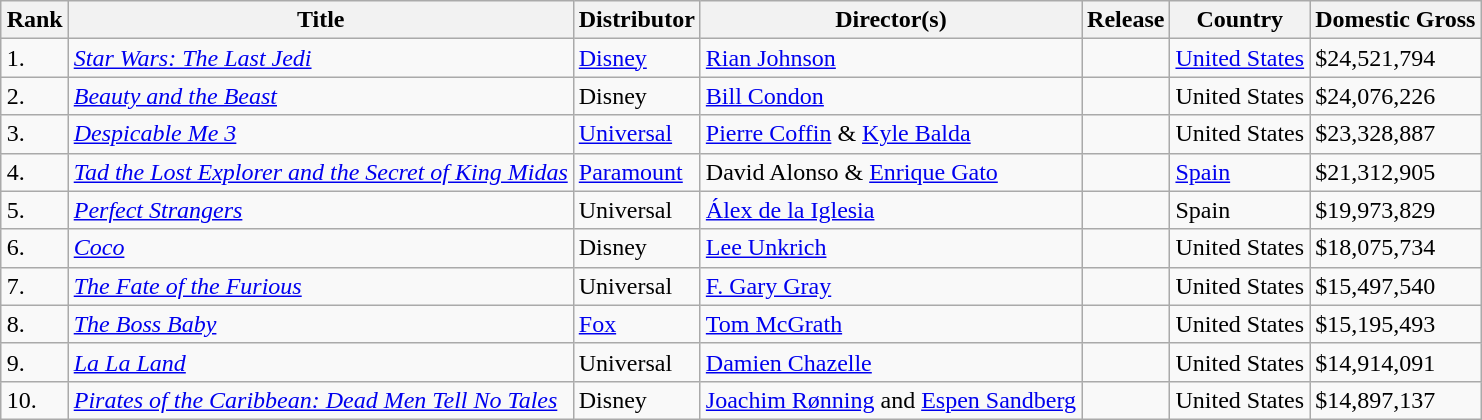<table class="wikitable sortable" style="margin:auto; margin:auto;">
<tr>
<th>Rank</th>
<th>Title</th>
<th>Distributor</th>
<th>Director(s)</th>
<th>Release</th>
<th>Country</th>
<th>Domestic Gross</th>
</tr>
<tr>
<td>1.</td>
<td><em><a href='#'>Star Wars: The Last Jedi</a></em></td>
<td><a href='#'>Disney</a></td>
<td><a href='#'>Rian Johnson</a></td>
<td></td>
<td><a href='#'>United States</a></td>
<td>$24,521,794</td>
</tr>
<tr>
<td>2.</td>
<td><em><a href='#'>Beauty and the Beast</a></em></td>
<td>Disney</td>
<td><a href='#'>Bill Condon</a></td>
<td></td>
<td>United States</td>
<td>$24,076,226</td>
</tr>
<tr>
<td>3.</td>
<td><em><a href='#'>Despicable Me 3</a></em></td>
<td><a href='#'>Universal</a></td>
<td><a href='#'>Pierre Coffin</a> & <a href='#'>Kyle Balda</a></td>
<td></td>
<td>United States</td>
<td>$23,328,887</td>
</tr>
<tr>
<td>4.</td>
<td><em><a href='#'>Tad the Lost Explorer and the Secret of King Midas</a></em></td>
<td><a href='#'>Paramount</a></td>
<td>David Alonso & <a href='#'>Enrique Gato</a></td>
<td></td>
<td><a href='#'>Spain</a></td>
<td>$21,312,905</td>
</tr>
<tr>
<td>5.</td>
<td><em><a href='#'>Perfect Strangers</a></em></td>
<td>Universal</td>
<td><a href='#'>Álex de la Iglesia</a></td>
<td></td>
<td>Spain</td>
<td>$19,973,829</td>
</tr>
<tr>
<td>6.</td>
<td><em><a href='#'>Coco</a></em></td>
<td>Disney</td>
<td><a href='#'>Lee Unkrich</a></td>
<td></td>
<td>United States</td>
<td>$18,075,734</td>
</tr>
<tr>
<td>7.</td>
<td><em><a href='#'>The Fate of the Furious</a></em></td>
<td>Universal</td>
<td><a href='#'>F. Gary Gray</a></td>
<td></td>
<td>United States</td>
<td>$15,497,540</td>
</tr>
<tr>
<td>8.</td>
<td><em><a href='#'>The Boss Baby</a></em></td>
<td><a href='#'>Fox</a></td>
<td><a href='#'>Tom McGrath</a></td>
<td></td>
<td>United States</td>
<td>$15,195,493</td>
</tr>
<tr>
<td>9.</td>
<td><em><a href='#'>La La Land</a></em></td>
<td>Universal</td>
<td><a href='#'>Damien Chazelle</a></td>
<td></td>
<td>United States</td>
<td>$14,914,091</td>
</tr>
<tr>
<td>10.</td>
<td><em><a href='#'>Pirates of the Caribbean: Dead Men Tell No Tales</a></em></td>
<td>Disney</td>
<td><a href='#'>Joachim Rønning</a> and <a href='#'>Espen Sandberg</a></td>
<td></td>
<td>United States</td>
<td>$14,897,137</td>
</tr>
</table>
